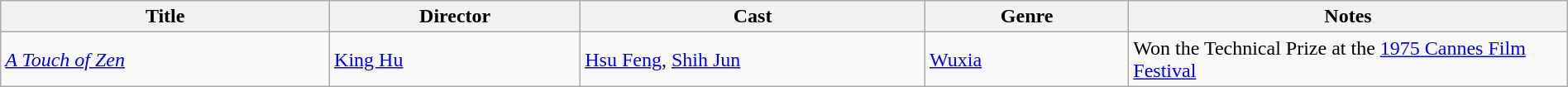<table class="wikitable" width= "100%">
<tr>
<th width=21%>Title</th>
<th width=16%>Director</th>
<th width=22%>Cast</th>
<th width=13%>Genre</th>
<th width=28%>Notes</th>
</tr>
<tr>
<td><em><a href='#'>A Touch of Zen</a></em></td>
<td><a href='#'>King Hu</a></td>
<td><a href='#'>Hsu Feng</a>, <a href='#'>Shih Jun</a></td>
<td><a href='#'>Wuxia</a></td>
<td>Won the Technical Prize at the <a href='#'>1975 Cannes Film Festival</a></td>
</tr>
</table>
